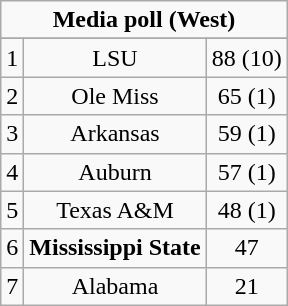<table class="wikitable">
<tr align="center">
<td align="center" Colspan="3"><strong>Media poll (West)</strong></td>
</tr>
<tr align="center">
</tr>
<tr align="center">
<td>1</td>
<td>LSU</td>
<td>88 (10)</td>
</tr>
<tr align="center">
<td>2</td>
<td>Ole Miss</td>
<td>65 (1)</td>
</tr>
<tr align="center">
<td>3</td>
<td>Arkansas</td>
<td>59 (1)</td>
</tr>
<tr align="center">
<td>4</td>
<td>Auburn</td>
<td>57 (1)</td>
</tr>
<tr align="center">
<td>5</td>
<td>Texas A&M</td>
<td>48 (1)</td>
</tr>
<tr align="center">
<td>6</td>
<td><strong>Mississippi State</strong></td>
<td>47</td>
</tr>
<tr align="center">
<td>7</td>
<td>Alabama</td>
<td>21</td>
</tr>
</table>
